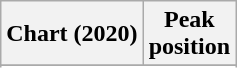<table class="wikitable sortable plainrowheaders" style="text-align:center">
<tr>
<th scope="col">Chart (2020)</th>
<th scope="col">Peak<br>position</th>
</tr>
<tr>
</tr>
<tr>
</tr>
<tr>
</tr>
</table>
